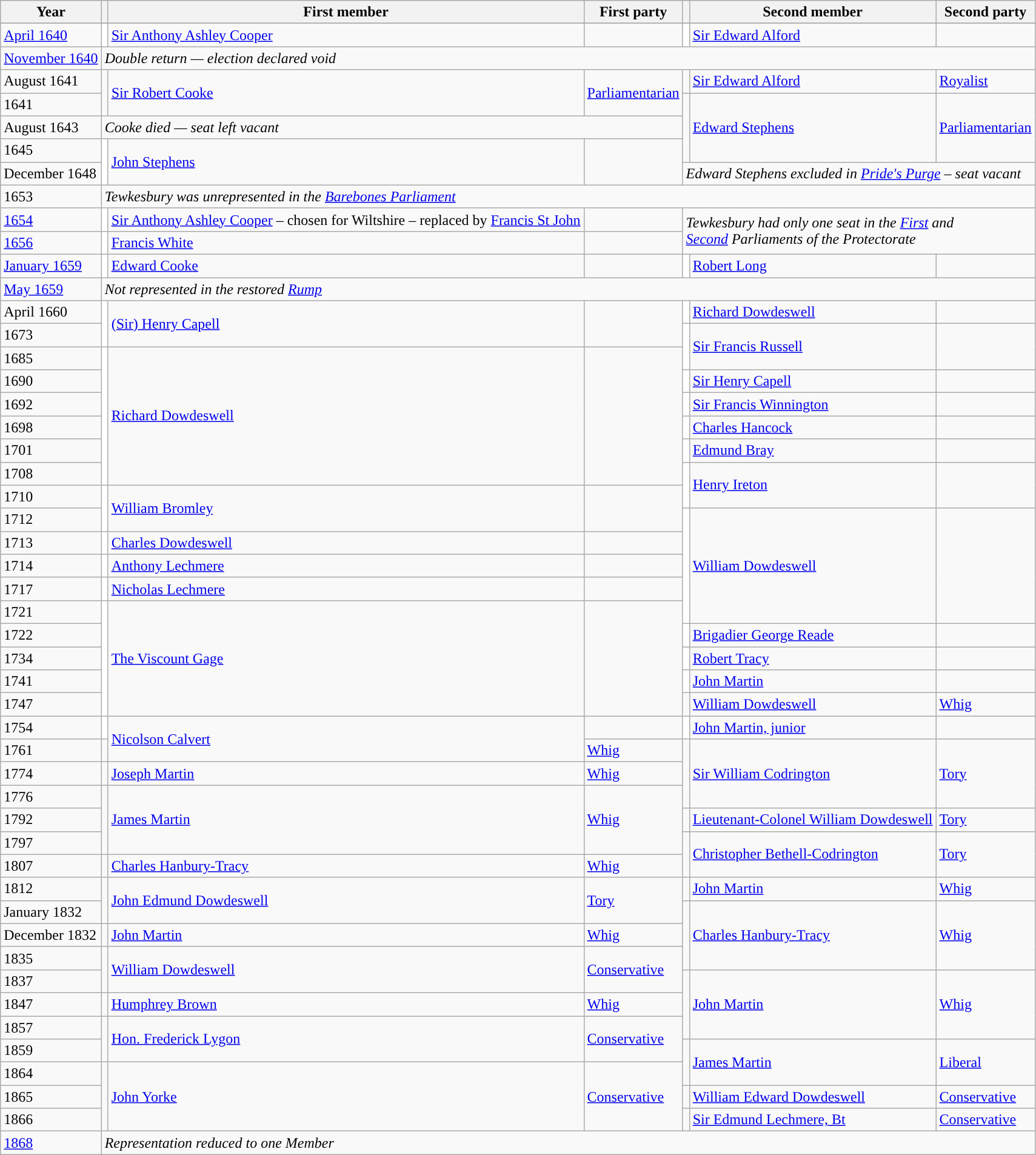<table class="wikitable">
<tr>
<th>Year</th>
<th></th>
<th>First member</th>
<th>First party</th>
<th></th>
<th>Second member</th>
<th>Second party</th>
</tr>
<tr>
</tr>
<tr>
<td><a href='#'>April 1640</a></td>
<td style="color:inherit;background-color: white"></td>
<td><a href='#'>Sir Anthony Ashley Cooper</a></td>
<td></td>
<td style="color:inherit;background-color: white"></td>
<td><a href='#'>Sir Edward Alford</a></td>
<td></td>
</tr>
<tr>
<td><a href='#'>November 1640</a></td>
<td colspan="6"><em>Double return — election declared void</em></td>
</tr>
<tr>
<td>August 1641</td>
<td rowspan="2" style="color:inherit;background-color: "></td>
<td rowspan="2"><a href='#'>Sir Robert Cooke</a></td>
<td rowspan="2"><a href='#'>Parliamentarian</a></td>
<td style="color:inherit;background-color: "></td>
<td><a href='#'>Sir Edward Alford</a></td>
<td><a href='#'>Royalist</a></td>
</tr>
<tr>
<td>1641</td>
<td rowspan="3" style="color:inherit;background-color: "></td>
<td rowspan="3"><a href='#'>Edward Stephens</a></td>
<td rowspan="3"><a href='#'>Parliamentarian</a></td>
</tr>
<tr>
<td>August 1643</td>
<td colspan="3"><em>Cooke died — seat left vacant</em></td>
</tr>
<tr>
<td>1645</td>
<td rowspan="2" style="color:inherit;background-color: white"></td>
<td rowspan="2"><a href='#'>John Stephens</a></td>
<td rowspan="2"></td>
</tr>
<tr>
<td>December 1648</td>
<td colspan="3"><em>Edward Stephens excluded in <a href='#'>Pride's Purge</a> – seat vacant</em></td>
</tr>
<tr>
<td>1653</td>
<td colspan="6"><em>Tewkesbury was unrepresented in the <a href='#'>Barebones Parliament</a></em></td>
</tr>
<tr>
<td><a href='#'>1654</a></td>
<td style="color:inherit;background-color: white"></td>
<td><a href='#'>Sir Anthony Ashley Cooper</a> – chosen for Wiltshire – replaced by <a href='#'>Francis St John</a></td>
<td></td>
<td rowspan="2" colspan="3"><em>Tewkesbury had only one seat in the <a href='#'>First</a> and <br><a href='#'>Second</a> Parliaments of the Protectorate</em></td>
</tr>
<tr>
<td><a href='#'>1656</a></td>
<td style="color:inherit;background-color: white"></td>
<td><a href='#'>Francis White</a></td>
<td></td>
</tr>
<tr>
<td><a href='#'>January 1659</a></td>
<td style="color:inherit;background-color: white"></td>
<td><a href='#'>Edward Cooke</a></td>
<td></td>
<td style="color:inherit;background-color: white"></td>
<td><a href='#'>Robert Long</a></td>
<td></td>
</tr>
<tr>
<td><a href='#'>May 1659</a></td>
<td colspan="6"><em>Not represented in the restored <a href='#'>Rump</a></em></td>
</tr>
<tr>
<td>April 1660</td>
<td rowspan="2" style="color:inherit;background-color: white"></td>
<td rowspan="2"><a href='#'>(Sir) Henry Capell</a></td>
<td rowspan="2"></td>
<td style="color:inherit;background-color: white"></td>
<td><a href='#'>Richard Dowdeswell</a></td>
<td></td>
</tr>
<tr>
<td>1673</td>
<td rowspan="2" style="color:inherit;background-color: white"></td>
<td rowspan="2"><a href='#'>Sir Francis Russell</a></td>
<td rowspan="2"></td>
</tr>
<tr>
<td>1685</td>
<td rowspan="6" style="color:inherit;background-color: white"></td>
<td rowspan="6"><a href='#'>Richard Dowdeswell</a></td>
<td rowspan="6"></td>
</tr>
<tr>
<td>1690</td>
<td style="color:inherit;background-color: white"></td>
<td><a href='#'>Sir Henry Capell</a></td>
<td></td>
</tr>
<tr>
<td>1692</td>
<td style="color:inherit;background-color: white"></td>
<td><a href='#'>Sir Francis Winnington</a></td>
<td></td>
</tr>
<tr>
<td>1698</td>
<td style="color:inherit;background-color: white"></td>
<td><a href='#'>Charles Hancock</a></td>
<td></td>
</tr>
<tr>
<td>1701</td>
<td style="color:inherit;background-color: white"></td>
<td><a href='#'>Edmund Bray</a></td>
<td></td>
</tr>
<tr>
<td>1708</td>
<td rowspan="2" style="color:inherit;background-color: white"></td>
<td rowspan="2"><a href='#'>Henry Ireton</a></td>
<td rowspan="2"></td>
</tr>
<tr>
<td>1710</td>
<td rowspan="2" style="color:inherit;background-color: white"></td>
<td rowspan="2"><a href='#'>William Bromley</a></td>
<td rowspan="2"></td>
</tr>
<tr>
<td>1712</td>
<td rowspan="5" style="color:inherit;background-color: white"></td>
<td rowspan="5"><a href='#'>William Dowdeswell</a></td>
<td rowspan="5"></td>
</tr>
<tr>
<td>1713</td>
<td style="color:inherit;background-color: white"></td>
<td><a href='#'>Charles Dowdeswell</a></td>
<td></td>
</tr>
<tr>
<td>1714</td>
<td style="color:inherit;background-color: white"></td>
<td><a href='#'>Anthony Lechmere</a></td>
<td></td>
</tr>
<tr>
<td>1717</td>
<td style="color:inherit;background-color: white"></td>
<td><a href='#'>Nicholas Lechmere</a></td>
<td></td>
</tr>
<tr>
<td>1721</td>
<td rowspan="5" style="color:inherit;background-color: white"></td>
<td rowspan="5"><a href='#'>The Viscount Gage</a></td>
<td rowspan="5"></td>
</tr>
<tr>
<td>1722</td>
<td style="color:inherit;background-color: white"></td>
<td><a href='#'>Brigadier George Reade</a></td>
<td></td>
</tr>
<tr>
<td>1734</td>
<td style="color:inherit;background-color: white"></td>
<td><a href='#'>Robert Tracy</a></td>
<td></td>
</tr>
<tr>
<td>1741</td>
<td style="color:inherit;background-color: white"></td>
<td><a href='#'>John Martin</a></td>
<td></td>
</tr>
<tr>
<td>1747</td>
<td style="color:inherit;background-color: "></td>
<td><a href='#'>William Dowdeswell</a></td>
<td><a href='#'>Whig</a></td>
</tr>
<tr>
<td>1754</td>
<td style="color:inherit;background-color: white"></td>
<td rowspan="2"><a href='#'>Nicolson Calvert</a></td>
<td></td>
<td style="color:inherit;background-color: white"></td>
<td><a href='#'>John Martin, junior</a></td>
<td></td>
</tr>
<tr>
<td>1761</td>
<td style="color:inherit;background-color: "></td>
<td><a href='#'>Whig</a></td>
<td rowspan="3" style="color:inherit;background-color: "></td>
<td rowspan="3"><a href='#'>Sir William Codrington</a></td>
<td rowspan="3"><a href='#'>Tory</a></td>
</tr>
<tr>
<td>1774</td>
<td style="color:inherit;background-color: "></td>
<td><a href='#'>Joseph Martin</a></td>
<td><a href='#'>Whig</a></td>
</tr>
<tr>
<td>1776</td>
<td rowspan="3" style="color:inherit;background-color: "></td>
<td rowspan="3"><a href='#'>James Martin</a></td>
<td rowspan="3"><a href='#'>Whig</a></td>
</tr>
<tr>
<td>1792</td>
<td style="color:inherit;background-color: "></td>
<td><a href='#'>Lieutenant-Colonel William Dowdeswell</a></td>
<td><a href='#'>Tory</a></td>
</tr>
<tr>
<td>1797</td>
<td rowspan="2" style="color:inherit;background-color: "></td>
<td rowspan="2"><a href='#'>Christopher Bethell-Codrington</a></td>
<td rowspan="2"><a href='#'>Tory</a></td>
</tr>
<tr>
<td>1807</td>
<td style="color:inherit;background-color: "></td>
<td><a href='#'>Charles Hanbury-Tracy</a></td>
<td><a href='#'>Whig</a></td>
</tr>
<tr>
<td>1812</td>
<td rowspan="2" style="color:inherit;background-color: "></td>
<td rowspan="2"><a href='#'>John Edmund Dowdeswell</a></td>
<td rowspan="2"><a href='#'>Tory</a></td>
<td style="color:inherit;background-color: "></td>
<td><a href='#'>John Martin</a></td>
<td><a href='#'>Whig</a></td>
</tr>
<tr>
<td>January 1832</td>
<td rowspan="3" style="color:inherit;background-color: "></td>
<td rowspan="3"><a href='#'>Charles Hanbury-Tracy</a></td>
<td rowspan="3"><a href='#'>Whig</a></td>
</tr>
<tr>
<td>December 1832</td>
<td style="color:inherit;background-color: "></td>
<td><a href='#'>John Martin</a></td>
<td><a href='#'>Whig</a></td>
</tr>
<tr>
<td>1835</td>
<td rowspan="2" style="color:inherit;background-color: "></td>
<td rowspan="2"><a href='#'>William Dowdeswell</a></td>
<td rowspan="2"><a href='#'>Conservative</a></td>
</tr>
<tr>
<td>1837</td>
<td rowspan="3" style="color:inherit;background-color: "></td>
<td rowspan="3"><a href='#'>John Martin</a></td>
<td rowspan="3"><a href='#'>Whig</a></td>
</tr>
<tr>
<td>1847</td>
<td style="color:inherit;background-color: "></td>
<td><a href='#'>Humphrey Brown</a></td>
<td><a href='#'>Whig</a></td>
</tr>
<tr>
<td>1857</td>
<td rowspan="2" style="color:inherit;background-color: "></td>
<td rowspan="2"><a href='#'>Hon. Frederick Lygon</a></td>
<td rowspan="2"><a href='#'>Conservative</a></td>
</tr>
<tr>
<td>1859</td>
<td rowspan="2" style="color:inherit;background-color: "></td>
<td rowspan="2"><a href='#'>James Martin</a></td>
<td rowspan="2"><a href='#'>Liberal</a></td>
</tr>
<tr>
<td>1864</td>
<td rowspan="3" style="color:inherit;background-color: "></td>
<td rowspan="3"><a href='#'>John Yorke</a></td>
<td rowspan="3"><a href='#'>Conservative</a></td>
</tr>
<tr>
<td>1865</td>
<td style="color:inherit;background-color: "></td>
<td><a href='#'>William Edward Dowdeswell</a></td>
<td><a href='#'>Conservative</a></td>
</tr>
<tr>
<td>1866</td>
<td style="color:inherit;background-color: "></td>
<td><a href='#'>Sir Edmund Lechmere, Bt</a></td>
<td><a href='#'>Conservative</a></td>
</tr>
<tr>
<td><a href='#'>1868</a></td>
<td colspan="6"><em>Representation reduced to one Member</em></td>
</tr>
</table>
